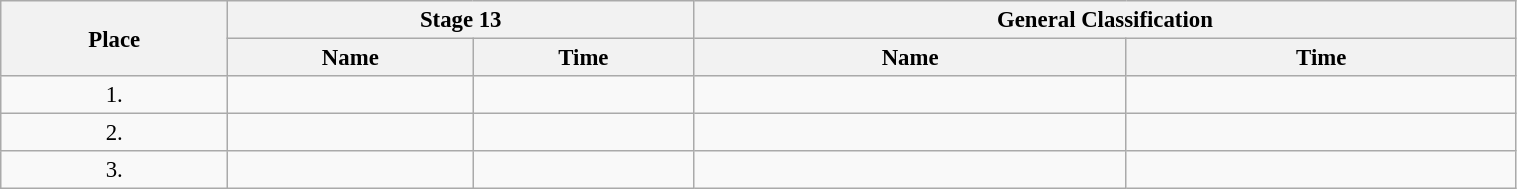<table class=wikitable style="font-size:95%" width="80%">
<tr>
<th rowspan="2">Place</th>
<th colspan="2">Stage 13</th>
<th colspan="2">General Classification</th>
</tr>
<tr>
<th>Name</th>
<th>Time</th>
<th>Name</th>
<th>Time</th>
</tr>
<tr>
<td align="center">1.</td>
<td></td>
<td></td>
<td></td>
<td></td>
</tr>
<tr>
<td align="center">2.</td>
<td></td>
<td></td>
<td></td>
<td></td>
</tr>
<tr>
<td align="center">3.</td>
<td></td>
<td></td>
<td></td>
<td></td>
</tr>
</table>
